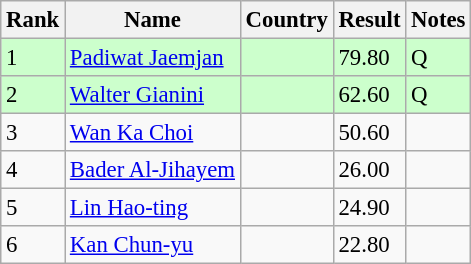<table class="wikitable" style="font-size:95%" style="text-align:center; width:35em;">
<tr>
<th>Rank</th>
<th>Name</th>
<th>Country</th>
<th>Result</th>
<th>Notes</th>
</tr>
<tr bgcolor=ccffcc>
<td>1</td>
<td align=left><a href='#'>Padiwat Jaemjan</a></td>
<td align="left"></td>
<td>79.80</td>
<td>Q</td>
</tr>
<tr bgcolor=ccffcc>
<td>2</td>
<td align=left><a href='#'>Walter Gianini</a></td>
<td align=left></td>
<td>62.60</td>
<td>Q</td>
</tr>
<tr>
<td>3</td>
<td align=left><a href='#'>Wan Ka Choi</a></td>
<td align="left"></td>
<td>50.60</td>
<td></td>
</tr>
<tr>
<td>4</td>
<td align=left><a href='#'>Bader Al-Jihayem</a></td>
<td align=left></td>
<td>26.00</td>
<td></td>
</tr>
<tr>
<td>5</td>
<td align=left><a href='#'>Lin Hao-ting</a></td>
<td align=left></td>
<td>24.90</td>
<td></td>
</tr>
<tr>
<td>6</td>
<td align=left><a href='#'>Kan Chun-yu</a></td>
<td align=left></td>
<td>22.80</td>
<td></td>
</tr>
</table>
